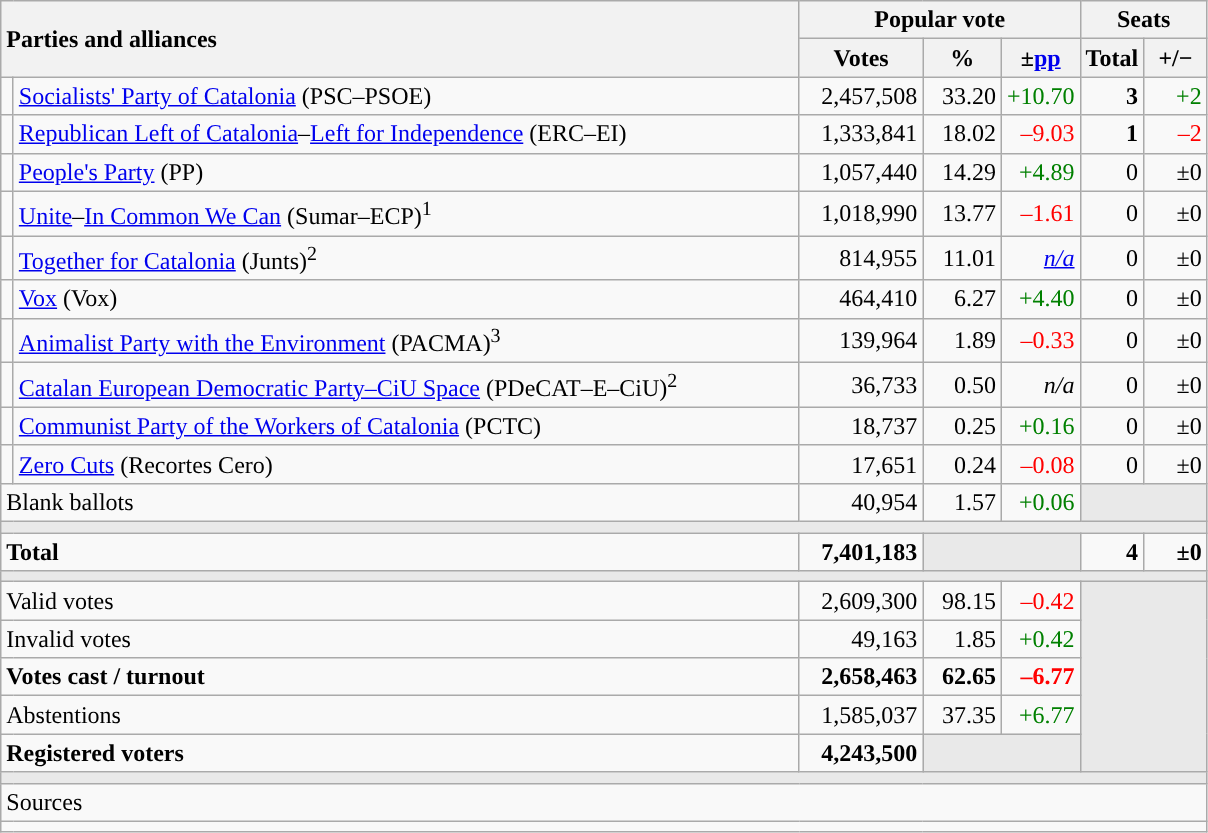<table class="wikitable" style="text-align:right;">
<tr>
<th style="text-align:left;" rowspan="2" colspan="2" width="525">Parties and alliances</th>
<th colspan="3">Popular vote</th>
<th colspan="2">Seats</th>
</tr>
<tr>
<th width="75">Votes</th>
<th width="45">%</th>
<th width="45">±<a href='#'>pp</a></th>
<th width="35">Total</th>
<th width="35">+/−</th>
</tr>
<tr>
<td width="1" style="color:inherit;background:"></td>
<td align="left"><a href='#'>Socialists' Party of Catalonia</a> (PSC–PSOE)</td>
<td>2,457,508</td>
<td>33.20</td>
<td style="color:green;">+10.70</td>
<td><strong>3</strong></td>
<td style="color:green;">+2</td>
</tr>
<tr>
<td style="color:inherit;background:"></td>
<td align="left"><a href='#'>Republican Left of Catalonia</a>–<a href='#'>Left for Independence</a> (ERC–EI)</td>
<td>1,333,841</td>
<td>18.02</td>
<td style="color:red;">–9.03</td>
<td><strong>1</strong></td>
<td style="color:red;">–2</td>
</tr>
<tr>
<td style="color:inherit;background:"></td>
<td align="left"><a href='#'>People's Party</a> (PP)</td>
<td>1,057,440</td>
<td>14.29</td>
<td style="color:green;">+4.89</td>
<td>0</td>
<td>±0</td>
</tr>
<tr>
<td style="color:inherit;background:"></td>
<td align="left"><a href='#'>Unite</a>–<a href='#'>In Common We Can</a> (Sumar–ECP)<sup>1</sup></td>
<td>1,018,990</td>
<td>13.77</td>
<td style="color:red;">–1.61</td>
<td>0</td>
<td>±0</td>
</tr>
<tr>
<td style="color:inherit;background:"></td>
<td align="left"><a href='#'>Together for Catalonia</a> (Junts)<sup>2</sup></td>
<td>814,955</td>
<td>11.01</td>
<td><em><a href='#'>n/a</a></em></td>
<td>0</td>
<td>±0</td>
</tr>
<tr>
<td style="color:inherit;background:"></td>
<td align="left"><a href='#'>Vox</a> (Vox)</td>
<td>464,410</td>
<td>6.27</td>
<td style="color:green;">+4.40</td>
<td>0</td>
<td>±0</td>
</tr>
<tr>
<td style="color:inherit;background:"></td>
<td align="left"><a href='#'>Animalist Party with the Environment</a> (PACMA)<sup>3</sup></td>
<td>139,964</td>
<td>1.89</td>
<td style="color:red;">–0.33</td>
<td>0</td>
<td>±0</td>
</tr>
<tr>
<td style="color:inherit;background:"></td>
<td align="left"><a href='#'>Catalan European Democratic Party–CiU Space</a> (PDeCAT–E–CiU)<sup>2</sup></td>
<td>36,733</td>
<td>0.50</td>
<td><em>n/a</em></td>
<td>0</td>
<td>±0</td>
</tr>
<tr>
<td style="color:inherit;background:"></td>
<td align="left"><a href='#'>Communist Party of the Workers of Catalonia</a> (PCTC)</td>
<td>18,737</td>
<td>0.25</td>
<td style="color:green;">+0.16</td>
<td>0</td>
<td>±0</td>
</tr>
<tr>
<td style="color:inherit;background:"></td>
<td align="left"><a href='#'>Zero Cuts</a> (Recortes Cero)</td>
<td>17,651</td>
<td>0.24</td>
<td style="color:red;">–0.08</td>
<td>0</td>
<td>±0</td>
</tr>
<tr>
<td align="left" colspan="2">Blank ballots</td>
<td>40,954</td>
<td>1.57</td>
<td style="color:green;">+0.06</td>
<td bgcolor="#E9E9E9" colspan="2"></td>
</tr>
<tr>
<td colspan="7" bgcolor="#E9E9E9"></td>
</tr>
<tr style="font-weight:bold;">
<td align="left" colspan="2">Total</td>
<td>7,401,183</td>
<td bgcolor="#E9E9E9" colspan="2"></td>
<td>4</td>
<td>±0</td>
</tr>
<tr>
<td colspan="7" bgcolor="#E9E9E9"></td>
</tr>
<tr>
<td align="left" colspan="2">Valid votes</td>
<td>2,609,300</td>
<td>98.15</td>
<td style="color:red;">–0.42</td>
<td bgcolor="#E9E9E9" colspan="2" rowspan="5"></td>
</tr>
<tr>
<td align="left" colspan="2">Invalid votes</td>
<td>49,163</td>
<td>1.85</td>
<td style="color:green;">+0.42</td>
</tr>
<tr style="font-weight:bold;">
<td align="left" colspan="2">Votes cast / turnout</td>
<td>2,658,463</td>
<td>62.65</td>
<td style="color:red;">–6.77</td>
</tr>
<tr>
<td align="left" colspan="2">Abstentions</td>
<td>1,585,037</td>
<td>37.35</td>
<td style="color:green;">+6.77</td>
</tr>
<tr style="font-weight:bold;">
<td align="left" colspan="2">Registered voters</td>
<td>4,243,500</td>
<td bgcolor="#E9E9E9" colspan="2"></td>
</tr>
<tr>
<td colspan="7" bgcolor="#E9E9E9"></td>
</tr>
<tr>
<td align="left" colspan="7">Sources</td>
</tr>
<tr>
<td colspan="7" style="text-align:left; max-width:790px;"></td>
</tr>
</table>
